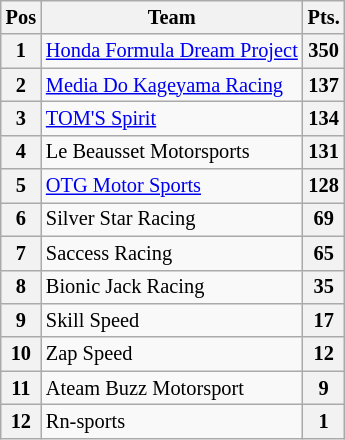<table class="wikitable" style="font-size: 85%">
<tr>
<th>Pos</th>
<th>Team</th>
<th>Pts.</th>
</tr>
<tr>
<th>1</th>
<td><a href='#'>Honda Formula Dream Project</a></td>
<th>350</th>
</tr>
<tr>
<th>2</th>
<td><a href='#'>Media Do Kageyama Racing</a></td>
<th>137</th>
</tr>
<tr>
<th>3</th>
<td><a href='#'>TOM'S Spirit</a></td>
<th>134</th>
</tr>
<tr>
<th>4</th>
<td>Le Beausset Motorsports</td>
<th>131</th>
</tr>
<tr>
<th>5</th>
<td><a href='#'>OTG Motor Sports</a></td>
<th>128</th>
</tr>
<tr>
<th>6</th>
<td>Silver Star Racing</td>
<th>69</th>
</tr>
<tr>
<th>7</th>
<td>Saccess Racing</td>
<th>65</th>
</tr>
<tr>
<th>8</th>
<td>Bionic Jack Racing</td>
<th>35</th>
</tr>
<tr>
<th>9</th>
<td>Skill Speed</td>
<th>17</th>
</tr>
<tr>
<th>10</th>
<td>Zap Speed</td>
<th>12</th>
</tr>
<tr>
<th>11</th>
<td>Ateam Buzz Motorsport</td>
<th>9</th>
</tr>
<tr>
<th>12</th>
<td>Rn-sports</td>
<th>1</th>
</tr>
</table>
